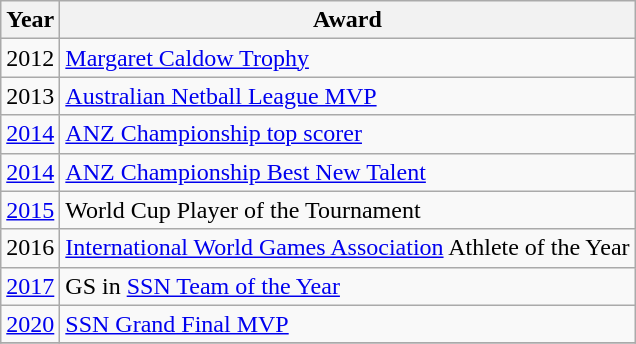<table class="wikitable collapsible">
<tr>
<th>Year</th>
<th>Award</th>
</tr>
<tr>
<td>2012</td>
<td><a href='#'>Margaret Caldow Trophy</a></td>
</tr>
<tr>
<td>2013</td>
<td><a href='#'>Australian Netball League MVP</a></td>
</tr>
<tr>
<td><a href='#'>2014</a></td>
<td><a href='#'>ANZ Championship top scorer</a></td>
</tr>
<tr>
<td><a href='#'>2014</a></td>
<td><a href='#'>ANZ Championship Best New Talent</a></td>
</tr>
<tr>
<td><a href='#'>2015</a></td>
<td>World Cup Player of the Tournament </td>
</tr>
<tr>
<td>2016</td>
<td><a href='#'>International World Games Association</a> Athlete of the Year </td>
</tr>
<tr>
<td><a href='#'>2017</a></td>
<td>GS in <a href='#'>SSN Team of the Year</a></td>
</tr>
<tr>
<td><a href='#'>2020</a></td>
<td><a href='#'>SSN Grand Final MVP</a></td>
</tr>
<tr>
</tr>
</table>
